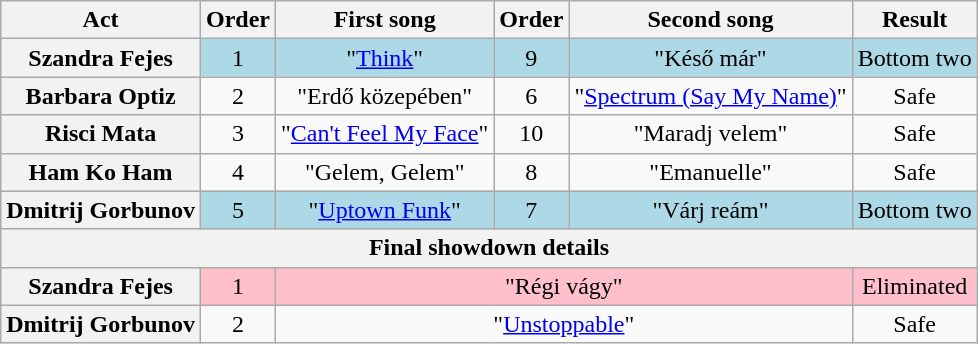<table class="wikitable" style="text-align:center;">
<tr>
<th scope="col">Act</th>
<th scope="col">Order</th>
<th scope="col">First song</th>
<th scope="col">Order</th>
<th scope="col">Second song</th>
<th scope="col">Result</th>
</tr>
<tr bgcolor="lightblue">
<th scope="row">Szandra Fejes</th>
<td>1</td>
<td>"<a href='#'>Think</a>"</td>
<td>9</td>
<td>"Késő már"</td>
<td>Bottom two</td>
</tr>
<tr>
<th scope="row">Barbara Optiz</th>
<td>2</td>
<td>"Erdő közepében"</td>
<td>6</td>
<td>"<a href='#'>Spectrum (Say My Name)</a>"</td>
<td>Safe</td>
</tr>
<tr>
<th scope="row">Risci Mata</th>
<td>3</td>
<td>"<a href='#'>Can't Feel My Face</a>"</td>
<td>10</td>
<td>"Maradj velem"</td>
<td>Safe</td>
</tr>
<tr>
<th scope="row">Ham Ko Ham</th>
<td>4</td>
<td>"Gelem, Gelem"</td>
<td>8</td>
<td>"Emanuelle"</td>
<td>Safe</td>
</tr>
<tr bgcolor="lightblue">
<th scope="row">Dmitrij Gorbunov</th>
<td>5</td>
<td>"<a href='#'>Uptown Funk</a>"</td>
<td>7</td>
<td>"Várj reám"</td>
<td>Bottom two</td>
</tr>
<tr>
<th scope="col" colspan="7">Final showdown details</th>
</tr>
<tr bgcolor="pink">
<th scope="row">Szandra Fejes</th>
<td>1</td>
<td colspan="3">"Régi vágy"</td>
<td>Eliminated</td>
</tr>
<tr>
<th scope="row">Dmitrij Gorbunov</th>
<td>2</td>
<td colspan="3">"<a href='#'>Unstoppable</a>"</td>
<td>Safe</td>
</tr>
</table>
